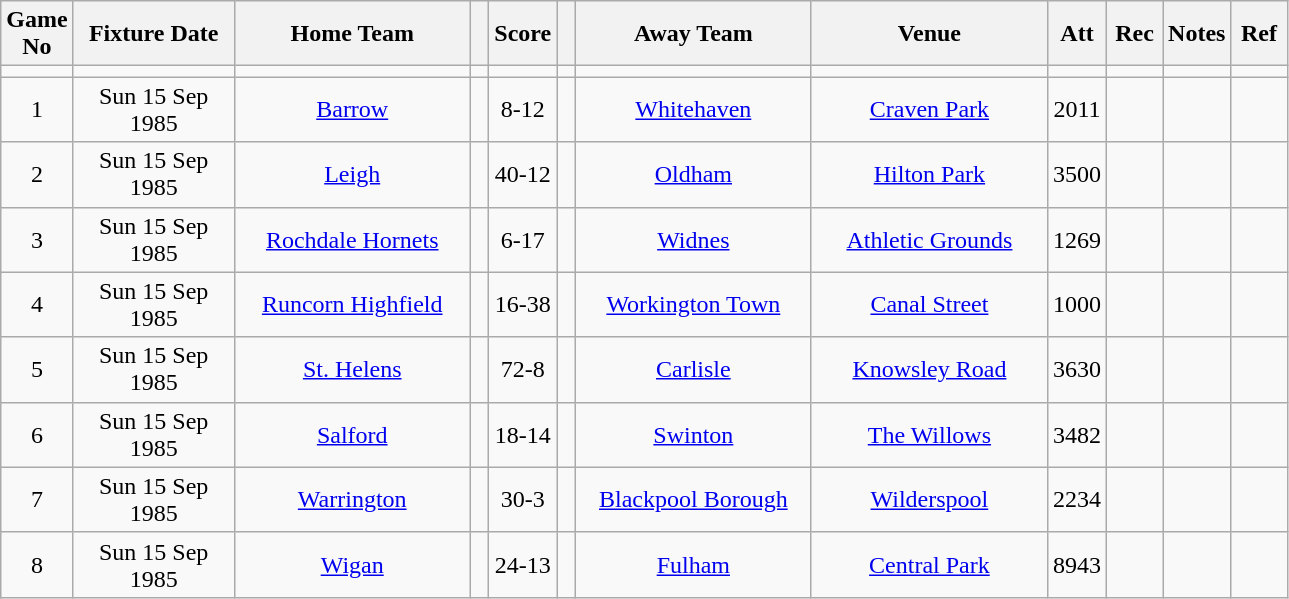<table class="wikitable" style="text-align:center;">
<tr>
<th width=20 abbr="No">Game No</th>
<th width=100 abbr="Date">Fixture Date</th>
<th width=150 abbr="Home Team">Home Team</th>
<th width=5 abbr="space"></th>
<th width=20 abbr="Score">Score</th>
<th width=5 abbr="space"></th>
<th width=150 abbr="Away Team">Away Team</th>
<th width=150 abbr="Venue">Venue</th>
<th width=30 abbr="Att">Att</th>
<th width=30 abbr="Rec">Rec</th>
<th width=20 abbr="Notes">Notes</th>
<th width=30 abbr="Ref">Ref</th>
</tr>
<tr>
<td></td>
<td></td>
<td></td>
<td></td>
<td></td>
<td></td>
<td></td>
<td></td>
<td></td>
<td></td>
<td></td>
<td></td>
</tr>
<tr>
<td>1</td>
<td>Sun 15 Sep 1985</td>
<td><a href='#'>Barrow</a></td>
<td></td>
<td>8-12</td>
<td></td>
<td><a href='#'>Whitehaven</a></td>
<td><a href='#'>Craven Park</a></td>
<td>2011</td>
<td></td>
<td></td>
<td></td>
</tr>
<tr>
<td>2</td>
<td>Sun 15 Sep 1985</td>
<td><a href='#'>Leigh</a></td>
<td></td>
<td>40-12</td>
<td></td>
<td><a href='#'>Oldham</a></td>
<td><a href='#'>Hilton Park</a></td>
<td>3500</td>
<td></td>
<td></td>
<td></td>
</tr>
<tr>
<td>3</td>
<td>Sun 15 Sep 1985</td>
<td><a href='#'>Rochdale Hornets</a></td>
<td></td>
<td>6-17</td>
<td></td>
<td><a href='#'>Widnes</a></td>
<td><a href='#'>Athletic Grounds</a></td>
<td>1269</td>
<td></td>
<td></td>
<td></td>
</tr>
<tr>
<td>4</td>
<td>Sun 15 Sep 1985</td>
<td><a href='#'>Runcorn Highfield</a></td>
<td></td>
<td>16-38</td>
<td></td>
<td><a href='#'>Workington Town</a></td>
<td><a href='#'>Canal Street</a></td>
<td>1000</td>
<td></td>
<td></td>
<td></td>
</tr>
<tr>
<td>5</td>
<td>Sun 15 Sep 1985</td>
<td><a href='#'>St. Helens</a></td>
<td></td>
<td>72-8</td>
<td></td>
<td><a href='#'>Carlisle</a></td>
<td><a href='#'>Knowsley Road</a></td>
<td>3630</td>
<td></td>
<td></td>
<td></td>
</tr>
<tr>
<td>6</td>
<td>Sun 15 Sep 1985</td>
<td><a href='#'>Salford</a></td>
<td></td>
<td>18-14</td>
<td></td>
<td><a href='#'>Swinton</a></td>
<td><a href='#'>The Willows</a></td>
<td>3482</td>
<td></td>
<td></td>
<td></td>
</tr>
<tr>
<td>7</td>
<td>Sun 15 Sep 1985</td>
<td><a href='#'>Warrington</a></td>
<td></td>
<td>30-3</td>
<td></td>
<td><a href='#'>Blackpool Borough</a></td>
<td><a href='#'>Wilderspool</a></td>
<td>2234</td>
<td></td>
<td></td>
<td></td>
</tr>
<tr>
<td>8</td>
<td>Sun 15 Sep 1985</td>
<td><a href='#'>Wigan</a></td>
<td></td>
<td>24-13</td>
<td></td>
<td><a href='#'>Fulham</a></td>
<td><a href='#'>Central Park</a></td>
<td>8943</td>
<td></td>
<td></td>
<td></td>
</tr>
</table>
